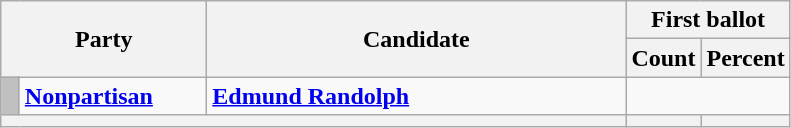<table class=wikitable>
<tr>
<th colspan=2 rowspan=2 style="width: 130px">Party</th>
<th rowspan=2 style="width: 17em">Candidate</th>
<th colspan=2>First ballot</th>
</tr>
<tr>
<th style="width: 2.5em">Count</th>
<th style="width: 2.5em">Percent</th>
</tr>
<tr>
<td style="background-color:#C0C0C0; width:5px;"></td>
<td><strong><a href='#'>Nonpartisan</a></strong></td>
<td><strong><a href='#'>Edmund Randolph</a></strong></td>
<td align=right colspan=2></td>
</tr>
<tr>
<th colspan=3></th>
<th></th>
<th></th>
</tr>
</table>
